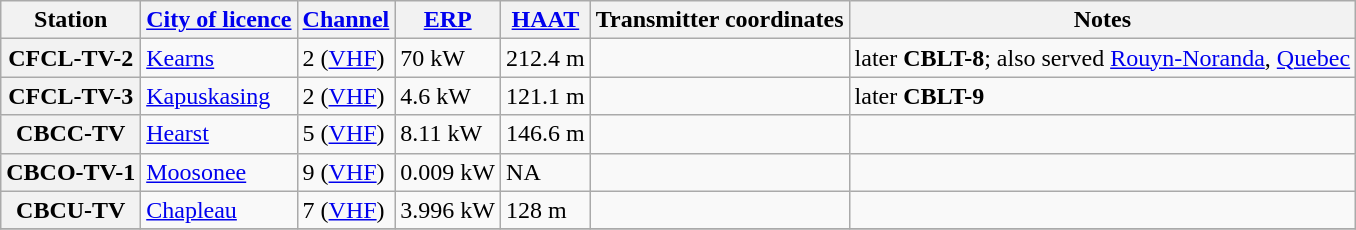<table class="wikitable">
<tr>
<th>Station</th>
<th><a href='#'>City of licence</a></th>
<th><a href='#'>Channel</a></th>
<th><a href='#'>ERP</a></th>
<th><a href='#'>HAAT</a></th>
<th>Transmitter coordinates</th>
<th>Notes</th>
</tr>
<tr style="vertical-align: top; text-align: left;">
<th scope = "row">CFCL-TV-2</th>
<td><a href='#'>Kearns</a></td>
<td>2 (<a href='#'>VHF</a>)</td>
<td>70 kW</td>
<td>212.4 m</td>
<td></td>
<td>later <strong>CBLT-8</strong>; also served <a href='#'>Rouyn-Noranda</a>, <a href='#'>Quebec</a></td>
</tr>
<tr style="vertical-align: top; text-align: left;">
<th scope = "row">CFCL-TV-3</th>
<td><a href='#'>Kapuskasing</a></td>
<td>2 (<a href='#'>VHF</a>)</td>
<td>4.6 kW</td>
<td>121.1 m</td>
<td></td>
<td>later <strong>CBLT-9</strong></td>
</tr>
<tr style="vertical-align: top; text-align: left;">
<th scope = "row">CBCC-TV</th>
<td><a href='#'>Hearst</a></td>
<td>5 (<a href='#'>VHF</a>)</td>
<td>8.11 kW</td>
<td>146.6 m</td>
<td></td>
<td></td>
</tr>
<tr style="vertical-align: top; text-align: left;">
<th scope = "row">CBCO-TV-1</th>
<td><a href='#'>Moosonee</a></td>
<td>9 (<a href='#'>VHF</a>)</td>
<td>0.009 kW</td>
<td>NA</td>
<td></td>
<td></td>
</tr>
<tr style="vertical-align: top; text-align: left;">
<th scope = "row">CBCU-TV</th>
<td><a href='#'>Chapleau</a></td>
<td>7 (<a href='#'>VHF</a>)</td>
<td>3.996 kW</td>
<td>128 m</td>
<td></td>
<td></td>
</tr>
<tr style="vertical-align: top; text-align: left;">
</tr>
</table>
